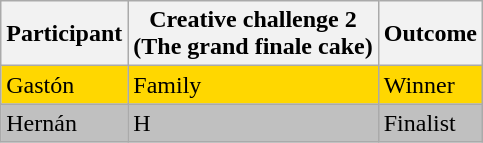<table class="wikitable">
<tr>
<th>Participant</th>
<th>Creative challenge 2<br>(The grand finale cake)</th>
<th>Outcome</th>
</tr>
<tr style="background:gold">
<td>Gastón</td>
<td>Family</td>
<td>Winner</td>
</tr>
<tr style="background:silver">
<td>Hernán</td>
<td>H</td>
<td>Finalist</td>
</tr>
</table>
